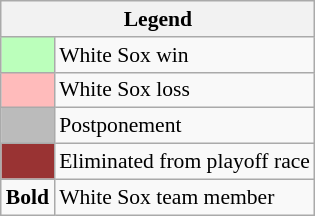<table class="wikitable" style="font-size:90%">
<tr>
<th colspan="2">Legend</th>
</tr>
<tr>
<td style="background:#bfb;"> </td>
<td>White Sox win</td>
</tr>
<tr>
<td style="background:#fbb;"> </td>
<td>White Sox loss</td>
</tr>
<tr>
<td style="background:#bbb;"> </td>
<td>Postponement</td>
</tr>
<tr>
<td style="background:#933;"> </td>
<td>Eliminated from playoff race</td>
</tr>
<tr>
<td><strong>Bold</strong></td>
<td>White Sox team member</td>
</tr>
</table>
